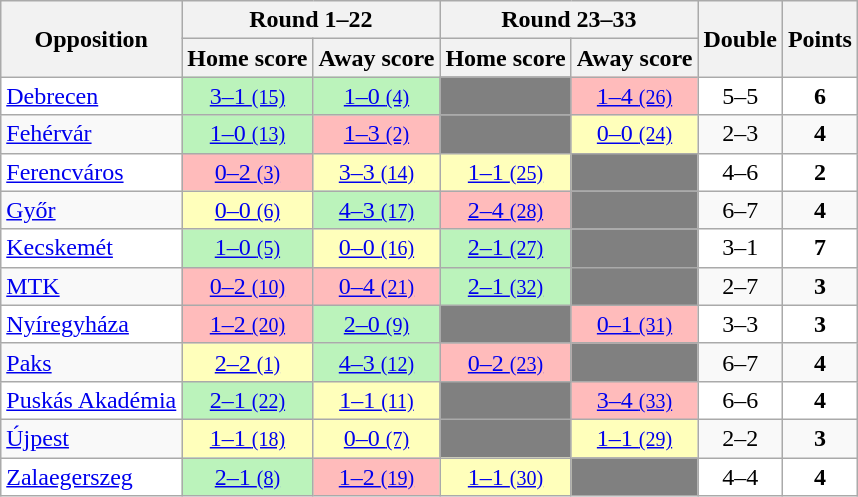<table class="wikitable" style="text-align: center;">
<tr>
<th rowspan="2">Opposition</th>
<th colspan="2">Round 1–22</th>
<th colspan="2">Round 23–33</th>
<th rowspan="2">Double</th>
<th rowspan="2">Points</th>
</tr>
<tr>
<th>Home score</th>
<th>Away score</th>
<th>Home score</th>
<th>Away score</th>
</tr>
<tr bgcolor="white">
<td align=left><a href='#'>Debrecen</a></td>
<td bgcolor=#BBF3BB><a href='#'>3–1 <small>(15)</small></a></td>
<td bgcolor=#BBF3BB><a href='#'>1–0 <small>(4)</small></a></td>
<td bgcolor=grey></td>
<td bgcolor=#FFBBBB><a href='#'>1–4 <small>(26)</small></a></td>
<td>5–5</td>
<td><strong>6</strong></td>
</tr>
<tr>
<td align=left><a href='#'>Fehérvár</a></td>
<td bgcolor=#BBF3BB><a href='#'>1–0 <small>(13)</small></a></td>
<td bgcolor=#FFBBBB><a href='#'>1–3 <small>(2)</small></a></td>
<td bgcolor=grey></td>
<td bgcolor=#FFFFBB><a href='#'>0–0 <small>(24)</small></a></td>
<td>2–3</td>
<td><strong>4</strong></td>
</tr>
<tr bgcolor="white">
<td align=left><a href='#'>Ferencváros</a></td>
<td bgcolor=#FFBBBB><a href='#'>0–2 <small>(3)</small></a></td>
<td bgcolor=#FFFFBB><a href='#'>3–3 <small>(14)</small></a></td>
<td bgcolor=#FFFFBB><a href='#'>1–1 <small>(25)</small></a></td>
<td bgcolor=grey></td>
<td>4–6</td>
<td><strong>2</strong></td>
</tr>
<tr>
<td align=left><a href='#'>Győr</a></td>
<td bgcolor=#FFFFBB><a href='#'>0–0 <small>(6)</small></a></td>
<td bgcolor=#BBF3BB><a href='#'>4–3 <small>(17)</small></a></td>
<td bgcolor=#FFBBBB><a href='#'>2–4 <small>(28)</small></a></td>
<td bgcolor=grey></td>
<td>6–7</td>
<td><strong>4</strong></td>
</tr>
<tr bgcolor="white">
<td align=left><a href='#'>Kecskemét</a></td>
<td bgcolor=#BBF3BB><a href='#'>1–0 <small>(5)</small></a></td>
<td bgcolor=#FFFFBB><a href='#'>0–0 <small>(16)</small></a></td>
<td bgcolor=#BBF3BB><a href='#'>2–1 <small>(27)</small></a></td>
<td bgcolor=grey></td>
<td>3–1</td>
<td><strong>7</strong></td>
</tr>
<tr>
<td align=left><a href='#'>MTK</a></td>
<td bgcolor=#FFBBBB><a href='#'>0–2 <small>(10)</small></a></td>
<td bgcolor=#FFBBBB><a href='#'>0–4 <small>(21)</small></a></td>
<td bgcolor=#BBF3BB><a href='#'>2–1 <small>(32)</small></a></td>
<td bgcolor=grey></td>
<td>2–7</td>
<td><strong>3</strong></td>
</tr>
<tr bgcolor="white">
<td align=left><a href='#'>Nyíregyháza</a></td>
<td bgcolor=#FFBBBB><a href='#'>1–2 <small>(20)</small></a></td>
<td bgcolor=#BBF3BB><a href='#'>2–0 <small>(9)</small></a></td>
<td bgcolor=grey></td>
<td bgcolor=#FFBBBB><a href='#'>0–1 <small>(31)</small></a></td>
<td>3–3</td>
<td><strong>3</strong></td>
</tr>
<tr>
<td align=left><a href='#'>Paks</a></td>
<td bgcolor=#FFFFBB><a href='#'>2–2 <small>(1)</small></a></td>
<td bgcolor=#BBF3BB><a href='#'>4–3 <small>(12)</small></a></td>
<td bgcolor=#FFBBBB><a href='#'>0–2 <small>(23)</small></a></td>
<td bgcolor=grey></td>
<td>6–7</td>
<td><strong>4</strong></td>
</tr>
<tr bgcolor="white">
<td align=left><a href='#'>Puskás Akadémia</a></td>
<td bgcolor=#BBF3BB><a href='#'>2–1 <small>(22)</small></a></td>
<td bgcolor=#FFFFBB><a href='#'>1–1 <small>(11)</small></a></td>
<td bgcolor=grey></td>
<td bgcolor=#FFBBBB><a href='#'>3–4 <small>(33)</small></a></td>
<td>6–6</td>
<td><strong>4</strong></td>
</tr>
<tr>
<td align=left><a href='#'>Újpest</a></td>
<td bgcolor=#FFFFBB><a href='#'>1–1 <small>(18)</small></a></td>
<td bgcolor=#FFFFBB><a href='#'>0–0 <small>(7)</small></a></td>
<td bgcolor=grey></td>
<td bgcolor=#FFFFBB><a href='#'>1–1 <small>(29)</small></a></td>
<td>2–2</td>
<td><strong>3</strong></td>
</tr>
<tr bgcolor="white">
<td align=left><a href='#'>Zalaegerszeg</a></td>
<td bgcolor=#BBF3BB><a href='#'>2–1 <small>(8)</small></a></td>
<td bgcolor=#FFBBBB><a href='#'>1–2 <small>(19)</small></a></td>
<td bgcolor=#FFFFBB><a href='#'>1–1 <small>(30)</small></a></td>
<td bgcolor=grey></td>
<td>4–4</td>
<td><strong>4</strong></td>
</tr>
</table>
